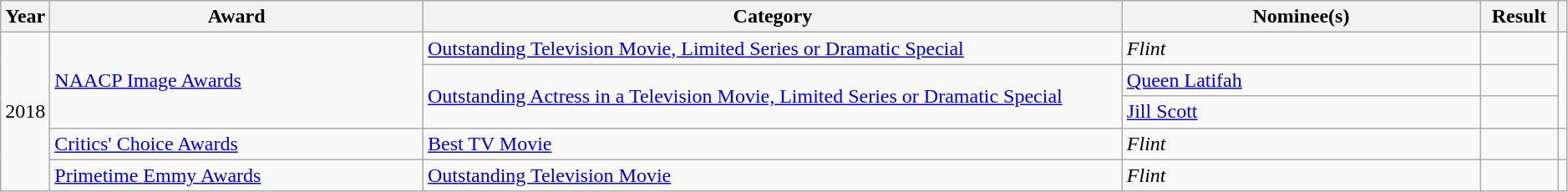<table class="wikitable sortable plainrowheaders" style="width:99%;">
<tr>
<th width="3%">Year</th>
<th width="24%">Award</th>
<th width="45%">Category</th>
<th width="23%">Nominee(s)</th>
<th width="6%">Result</th>
<th scope="col" class="unsortable" width="3%"></th>
</tr>
<tr>
<td rowspan=5>2018</td>
<td rowspan=3><a href='#'>NAACP Image Awards</a></td>
<td><a href='#'>Outstanding Television Movie, Limited Series or Dramatic Special</a></td>
<td><em>Flint</em></td>
<td></td>
<td rowspan="3" style="text-align:center;"></td>
</tr>
<tr>
<td rowspan=2><a href='#'>Outstanding Actress in a Television Movie, Limited Series or Dramatic Special</a></td>
<td><a href='#'>Queen Latifah</a></td>
<td></td>
</tr>
<tr>
<td><a href='#'>Jill Scott</a></td>
<td></td>
</tr>
<tr>
<td><a href='#'>Critics' Choice Awards</a></td>
<td><a href='#'>Best TV Movie</a></td>
<td><em>Flint</em></td>
<td></td>
<td style="text-align:center;"></td>
</tr>
<tr>
<td><a href='#'>Primetime Emmy Awards</a></td>
<td><a href='#'>Outstanding Television Movie</a></td>
<td><em>Flint</em></td>
<td></td>
<td style="text-align:center;"></td>
</tr>
</table>
